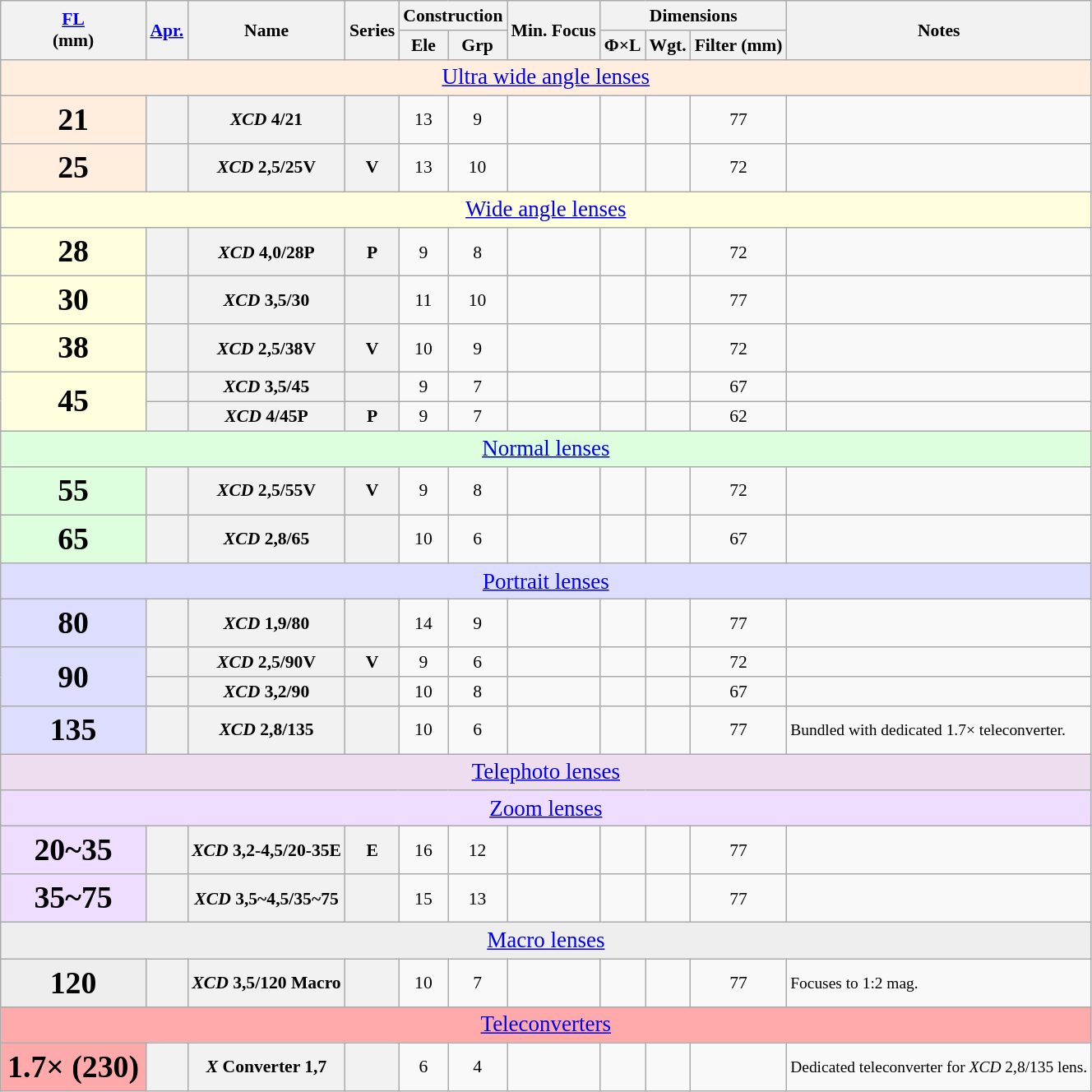<table class="wikitable sortable" style="font-size:90%;text-align:center;">
<tr>
<th rowspan=2><a href='#'>FL</a><br>(mm)</th>
<th rowspan=2><a href='#'>Apr.</a></th>
<th rowspan=2>Name</th>
<th rowspan=2>Series</th>
<th colspan=2>Construction</th>
<th rowspan=2>Min. Focus</th>
<th colspan=3>Dimensions</th>
<th rowspan=2 class="unsortable">Notes</th>
</tr>
<tr>
<th>Ele</th>
<th>Grp</th>
<th>Φ×L</th>
<th>Wgt.</th>
<th>Filter (mm)</th>
</tr>
<tr>
<td colspan=11 style="font-size:125%;background:#fed;" data-sort-value="zzzb"><a href='#'>Ultra wide angle lenses</a></td>
</tr>
<tr>
<th style="background:#fed;font-size:175%;">21</th>
<th></th>
<th><em>XCD</em> 4/21</th>
<th></th>
<td>13</td>
<td>9</td>
<td></td>
<td></td>
<td></td>
<td>77</td>
<td style="font-size:90%;text-align:left"></td>
</tr>
<tr>
<th style="background:#fed;font-size:175%;">25</th>
<th></th>
<th><em>XCD</em> 2,5/25V</th>
<th>V</th>
<td>13</td>
<td>10</td>
<td></td>
<td></td>
<td></td>
<td>72</td>
<td style="font-size:90%;text-align:left"></td>
</tr>
<tr>
<td colspan=11 style="font-size:125%;background:#ffd;" data-sort-value="zzzc"><a href='#'>Wide angle lenses</a></td>
</tr>
<tr>
<th style="background:#ffd;font-size:175%;">28</th>
<th></th>
<th><em>XCD</em> 4,0/28P</th>
<th>P</th>
<td>9</td>
<td>8</td>
<td></td>
<td></td>
<td></td>
<td>72</td>
<td style="font-size:90%;text-align:left"></td>
</tr>
<tr>
<th style="background:#ffd;font-size:175%;">30</th>
<th></th>
<th><em>XCD</em> 3,5/30</th>
<th></th>
<td>11</td>
<td>10</td>
<td></td>
<td></td>
<td></td>
<td>77</td>
<td style="font-size:90%;text-align:left"></td>
</tr>
<tr>
<th style="background:#ffd;font-size:175%;">38</th>
<th></th>
<th><em>XCD</em> 2,5/38V</th>
<th>V</th>
<td>10</td>
<td>9</td>
<td></td>
<td></td>
<td></td>
<td>72</td>
<td style="font-size:90%;text-align:left"></td>
</tr>
<tr>
<th style="background:#ffd;font-size:175%;" rowspan=2>45</th>
<th></th>
<th><em>XCD</em> 3,5/45</th>
<th></th>
<td>9</td>
<td>7</td>
<td></td>
<td></td>
<td></td>
<td>67</td>
<td style="font-size:90%;text-align:left"></td>
</tr>
<tr>
<th></th>
<th><em>XCD</em> 4/45P</th>
<th>P</th>
<td>9</td>
<td>7</td>
<td></td>
<td></td>
<td></td>
<td>62</td>
<td style="font-size:90%;text-align:left"></td>
</tr>
<tr>
<td colspan=11 style="font-size:125%;background:#dfd;" data-sort-value="zzzd"><a href='#'>Normal lenses</a></td>
</tr>
<tr>
<th style="background:#dfd;font-size:175%;">55</th>
<th></th>
<th><em>XCD</em> 2,5/55V</th>
<th>V</th>
<td>9</td>
<td>8</td>
<td></td>
<td></td>
<td></td>
<td>72</td>
<td style="font-size:90%;text-align:left"></td>
</tr>
<tr>
<th style="background:#dfd;font-size:175%;">65</th>
<th></th>
<th><em>XCD</em> 2,8/65</th>
<th></th>
<td>10</td>
<td>6</td>
<td></td>
<td></td>
<td></td>
<td>67</td>
<td style="font-size:90%;text-align:left"></td>
</tr>
<tr>
<td colspan=11 style="font-size:125%;background:#ddf;" data-sort-value="zzze"><a href='#'>Portrait lenses</a></td>
</tr>
<tr>
<th style="background:#ddf;font-size:175%;">80</th>
<th></th>
<th><em>XCD</em> 1,9/80</th>
<th></th>
<td>14</td>
<td>9</td>
<td></td>
<td></td>
<td></td>
<td>77</td>
<td style="font-size:90%;text-align:left"></td>
</tr>
<tr>
<th style="background:#ddf;font-size:175%;" rowspan=2>90</th>
<th></th>
<th><em>XCD</em> 2,5/90V</th>
<th>V</th>
<td>9</td>
<td>6</td>
<td></td>
<td></td>
<td></td>
<td>72</td>
<td style="font-size:90%;text-align:left"></td>
</tr>
<tr>
<th></th>
<th><em>XCD</em> 3,2/90</th>
<th></th>
<td>10</td>
<td>8</td>
<td></td>
<td></td>
<td></td>
<td>67</td>
<td style="font-size:90%;text-align:left"></td>
</tr>
<tr>
<th style="background:#ddf;font-size:175%;">135</th>
<th></th>
<th><em>XCD</em> 2,8/135</th>
<th></th>
<td>10</td>
<td>6</td>
<td></td>
<td></td>
<td></td>
<td>77</td>
<td style="font-size:90%;text-align:left">Bundled with dedicated 1.7× teleconverter.</td>
</tr>
<tr>
<td colspan=11 style="font-size:125%;background:#ede;" data-sort-value="zzzf"><a href='#'>Telephoto lenses</a></td>
</tr>
<tr>
<td colspan=11 style="font-size:125%;background:#edf;" data-sort-value="zzzg"><a href='#'>Zoom lenses</a></td>
</tr>
<tr>
<th style="background:#edf;font-size:175%;">20~35</th>
<th></th>
<th><em>XCD</em> 3,2-4,5/20-35E</th>
<th>E</th>
<td>16</td>
<td>12</td>
<td></td>
<td></td>
<td></td>
<td>77</td>
<td style="font-size:90%;text-align:left"></td>
</tr>
<tr>
<th style="background:#edf;font-size:175%;">35~75</th>
<th></th>
<th><em>XCD</em> 3,5~4,5/35~75</th>
<th></th>
<td>15</td>
<td>13</td>
<td></td>
<td></td>
<td></td>
<td>77</td>
<td style="font-size:90%;text-align:left"></td>
</tr>
<tr>
<td colspan=11 style="font-size:125%;background:#eee;" data-sort-value="zzzh"><a href='#'>Macro lenses</a></td>
</tr>
<tr>
<th style="background:#eee;font-size:175%;">120</th>
<th></th>
<th><em>XCD</em> 3,5/120 Macro</th>
<th></th>
<td>10</td>
<td>7</td>
<td></td>
<td></td>
<td></td>
<td>77</td>
<td style="font-size:90%;text-align:left">Focuses to 1:2 mag.</td>
</tr>
<tr>
<td colspan=11 style="font-size:125%;background:#faa;" data-sort-value="zzzi"><a href='#'>Teleconverters</a></td>
</tr>
<tr>
<th style="background:#faa;font-size:175%;">1.7× (230)</th>
<th></th>
<th><em>X</em> Converter 1,7</th>
<th></th>
<td>6</td>
<td>4</td>
<td></td>
<td></td>
<td></td>
<td></td>
<td style="font-size:90%;text-align:left">Dedicated teleconverter for <em>XCD</em> 2,8/135 lens.</td>
</tr>
</table>
